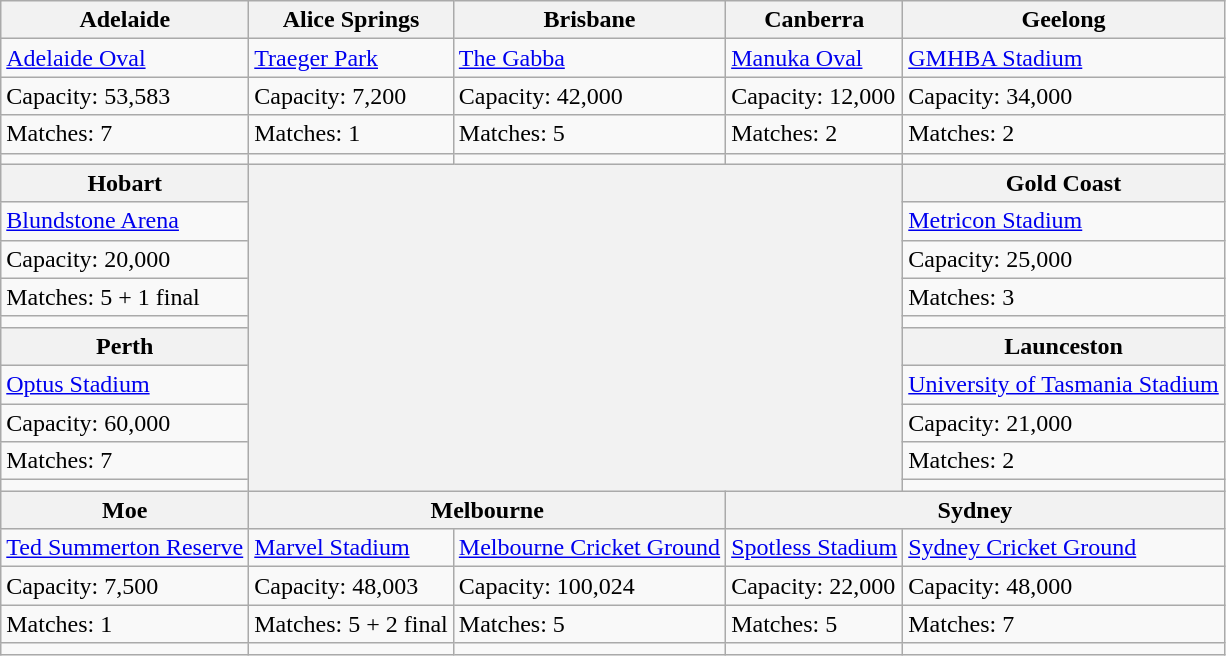<table class="wikitable">
<tr>
<th>Adelaide</th>
<th>Alice Springs</th>
<th>Brisbane</th>
<th>Canberra</th>
<th>Geelong</th>
</tr>
<tr>
<td><a href='#'>Adelaide Oval</a></td>
<td><a href='#'>Traeger Park</a></td>
<td><a href='#'>The Gabba</a></td>
<td><a href='#'>Manuka Oval</a></td>
<td><a href='#'>GMHBA Stadium</a></td>
</tr>
<tr>
<td>Capacity: 53,583</td>
<td>Capacity: 7,200</td>
<td>Capacity: 42,000</td>
<td>Capacity: 12,000</td>
<td>Capacity: 34,000</td>
</tr>
<tr>
<td>Matches: 7</td>
<td>Matches: 1</td>
<td>Matches: 5</td>
<td>Matches: 2</td>
<td>Matches: 2</td>
</tr>
<tr>
<td></td>
<td></td>
<td></td>
<td></td>
<td></td>
</tr>
<tr>
<th>Hobart</th>
<th rowspan=10 colspan="3"></th>
<th>Gold Coast</th>
</tr>
<tr>
<td><a href='#'>Blundstone Arena</a></td>
<td><a href='#'>Metricon Stadium</a></td>
</tr>
<tr>
<td>Capacity: 20,000</td>
<td>Capacity: 25,000</td>
</tr>
<tr>
<td>Matches: 5 + 1 final</td>
<td>Matches: 3</td>
</tr>
<tr>
<td></td>
<td></td>
</tr>
<tr>
<th>Perth</th>
<th>Launceston</th>
</tr>
<tr>
<td><a href='#'>Optus Stadium</a></td>
<td><a href='#'>University of Tasmania Stadium</a></td>
</tr>
<tr>
<td>Capacity: 60,000</td>
<td>Capacity: 21,000</td>
</tr>
<tr>
<td>Matches: 7</td>
<td>Matches: 2</td>
</tr>
<tr>
<td></td>
<td></td>
</tr>
<tr>
<th>Moe</th>
<th colspan="2">Melbourne</th>
<th colspan="2">Sydney</th>
</tr>
<tr>
<td><a href='#'>Ted Summerton Reserve</a></td>
<td><a href='#'>Marvel Stadium</a></td>
<td><a href='#'>Melbourne Cricket Ground</a></td>
<td><a href='#'>Spotless Stadium</a></td>
<td><a href='#'>Sydney Cricket Ground</a></td>
</tr>
<tr>
<td>Capacity: 7,500</td>
<td>Capacity: 48,003</td>
<td>Capacity: 100,024</td>
<td>Capacity: 22,000</td>
<td>Capacity: 48,000</td>
</tr>
<tr>
<td>Matches: 1</td>
<td>Matches: 5 + 2 final</td>
<td>Matches: 5</td>
<td>Matches: 5</td>
<td>Matches: 7</td>
</tr>
<tr>
<td></td>
<td></td>
<td></td>
<td></td>
<td></td>
</tr>
</table>
